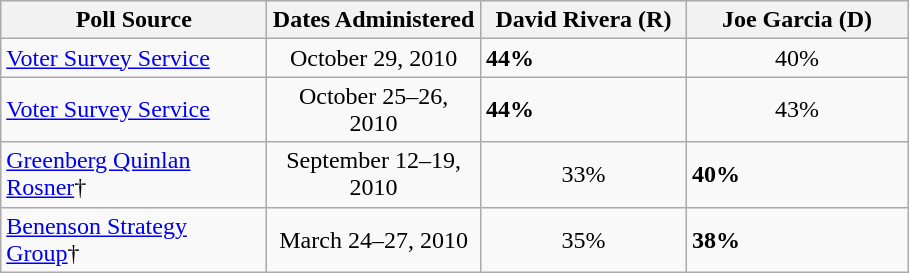<table class="wikitable">
<tr valign=bottom>
<th width='170'>Poll Source</th>
<th width='135'>Dates Administered</th>
<th width='130'>David Rivera (R)</th>
<th width='140'>Joe Garcia (D)</th>
</tr>
<tr>
<td><a href='#'>Voter Survey Service</a></td>
<td align=center>October 29, 2010</td>
<td><strong>44%</strong></td>
<td align=center>40%</td>
</tr>
<tr>
<td><a href='#'>Voter Survey Service</a></td>
<td align=center>October 25–26, 2010</td>
<td><strong>44%</strong></td>
<td align=center>43%</td>
</tr>
<tr>
<td><a href='#'>Greenberg Quinlan Rosner</a>†</td>
<td align=center>September 12–19, 2010</td>
<td align=center>33%</td>
<td><strong>40%</strong></td>
</tr>
<tr>
<td><a href='#'>Benenson Strategy Group</a>†</td>
<td align=center>March 24–27, 2010</td>
<td align=center>35%</td>
<td><strong>38%</strong></td>
</tr>
</table>
